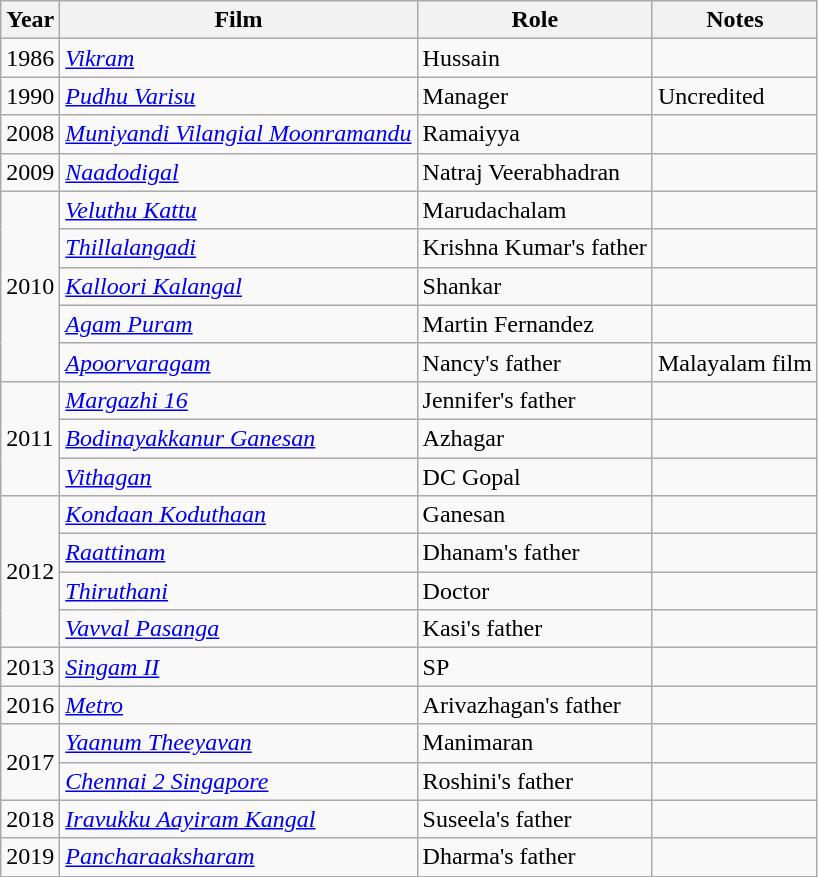<table class="wikitable sortable">
<tr>
<th>Year</th>
<th>Film</th>
<th>Role</th>
<th>Notes</th>
</tr>
<tr>
<td>1986</td>
<td><em><a href='#'>Vikram</a></em></td>
<td>Hussain</td>
<td></td>
</tr>
<tr>
<td>1990</td>
<td><em><a href='#'>Pudhu Varisu</a></em></td>
<td>Manager</td>
<td>Uncredited</td>
</tr>
<tr>
<td>2008</td>
<td><em><a href='#'>Muniyandi Vilangial Moonramandu</a></em></td>
<td>Ramaiyya</td>
<td></td>
</tr>
<tr>
<td>2009</td>
<td><em><a href='#'>Naadodigal</a></em></td>
<td>Natraj Veerabhadran</td>
<td></td>
</tr>
<tr>
<td rowspan="5">2010</td>
<td><em><a href='#'>Veluthu Kattu</a></em></td>
<td>Marudachalam</td>
<td></td>
</tr>
<tr>
<td><em><a href='#'>Thillalangadi</a></em></td>
<td>Krishna Kumar's father</td>
<td></td>
</tr>
<tr>
<td><em><a href='#'>Kalloori Kalangal</a></em></td>
<td>Shankar</td>
<td></td>
</tr>
<tr>
<td><em><a href='#'>Agam Puram</a></em></td>
<td>Martin Fernandez</td>
<td></td>
</tr>
<tr>
<td><em><a href='#'>Apoorvaragam</a></em></td>
<td>Nancy's father</td>
<td>Malayalam film</td>
</tr>
<tr>
<td rowspan="3">2011</td>
<td><em><a href='#'>Margazhi 16</a></em></td>
<td>Jennifer's father</td>
<td></td>
</tr>
<tr>
<td><em><a href='#'>Bodinayakkanur Ganesan</a></em></td>
<td>Azhagar</td>
<td></td>
</tr>
<tr>
<td><em><a href='#'>Vithagan</a></em></td>
<td>DC Gopal</td>
<td></td>
</tr>
<tr>
<td rowspan="4">2012</td>
<td><em><a href='#'>Kondaan Koduthaan</a></em></td>
<td>Ganesan</td>
<td></td>
</tr>
<tr>
<td><em><a href='#'>Raattinam</a></em></td>
<td>Dhanam's father</td>
<td></td>
</tr>
<tr>
<td><em><a href='#'>Thiruthani</a></em></td>
<td>Doctor</td>
<td></td>
</tr>
<tr>
<td><em><a href='#'>Vavval Pasanga</a></em></td>
<td>Kasi's father</td>
<td></td>
</tr>
<tr>
<td>2013</td>
<td><em><a href='#'>Singam II</a></em></td>
<td>SP</td>
<td></td>
</tr>
<tr>
<td>2016</td>
<td><em><a href='#'>Metro</a></em></td>
<td>Arivazhagan's father</td>
<td></td>
</tr>
<tr>
<td rowspan="2">2017</td>
<td><em><a href='#'>Yaanum Theeyavan</a></em></td>
<td>Manimaran</td>
<td></td>
</tr>
<tr>
<td><em><a href='#'>Chennai 2 Singapore</a></em></td>
<td>Roshini's father</td>
<td></td>
</tr>
<tr>
<td>2018</td>
<td><em><a href='#'>Iravukku Aayiram Kangal</a></em></td>
<td>Suseela's father</td>
<td></td>
</tr>
<tr>
<td>2019</td>
<td><em><a href='#'>Pancharaaksharam</a></em></td>
<td>Dharma's father</td>
<td></td>
</tr>
</table>
